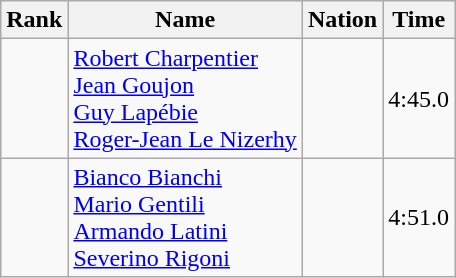<table class="wikitable sortable" style="text-align:center">
<tr>
<th>Rank</th>
<th>Name</th>
<th>Nation</th>
<th>Time</th>
</tr>
<tr>
<td></td>
<td align=left><a href='#'>Robert Charpentier</a><br><a href='#'>Jean Goujon</a><br><a href='#'>Guy Lapébie</a><br><a href='#'>Roger-Jean Le Nizerhy</a></td>
<td align=left></td>
<td>4:45.0</td>
</tr>
<tr>
<td></td>
<td align=left><a href='#'>Bianco Bianchi</a><br><a href='#'>Mario Gentili</a><br><a href='#'>Armando Latini</a><br><a href='#'>Severino Rigoni</a></td>
<td align=left></td>
<td>4:51.0</td>
</tr>
</table>
